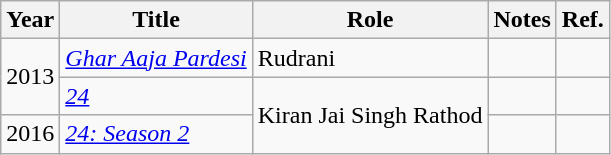<table class="wikitable sortable">
<tr>
<th>Year</th>
<th>Title</th>
<th>Role</th>
<th>Notes</th>
<th>Ref.</th>
</tr>
<tr>
<td rowspan="2">2013</td>
<td><em><a href='#'>Ghar Aaja Pardesi</a></em></td>
<td>Rudrani</td>
<td></td>
<td></td>
</tr>
<tr>
<td><em><a href='#'>24</a></em></td>
<td rowspan=2>Kiran Jai Singh Rathod</td>
<td></td>
<td></td>
</tr>
<tr>
<td>2016</td>
<td><em><a href='#'>24: Season 2</a></em></td>
<td></td>
<td></td>
</tr>
</table>
